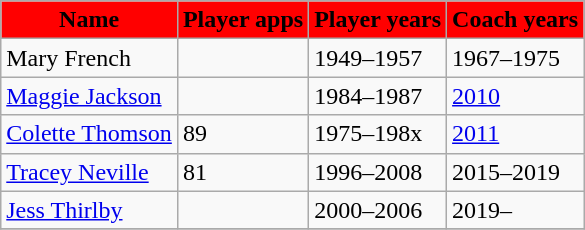<table class="wikitable collapsible" border="1">
<tr>
<th style="background:red;"><span>Name</span></th>
<th style="background:red;"><span>Player apps</span></th>
<th style="background:red;"><span>Player years</span></th>
<th style="background:red;"><span>Coach years</span></th>
</tr>
<tr>
<td>Mary French</td>
<td></td>
<td>1949–1957</td>
<td>1967–1975</td>
</tr>
<tr>
<td><a href='#'>Maggie Jackson</a></td>
<td></td>
<td>1984–1987</td>
<td><a href='#'>2010</a></td>
</tr>
<tr>
<td><a href='#'>Colette Thomson</a></td>
<td>89</td>
<td>1975–198x</td>
<td><a href='#'>2011</a></td>
</tr>
<tr>
<td><a href='#'>Tracey Neville</a></td>
<td>81</td>
<td>1996–2008</td>
<td>2015–2019</td>
</tr>
<tr>
<td><a href='#'>Jess Thirlby</a></td>
<td></td>
<td>2000–2006</td>
<td>2019–</td>
</tr>
<tr>
</tr>
</table>
